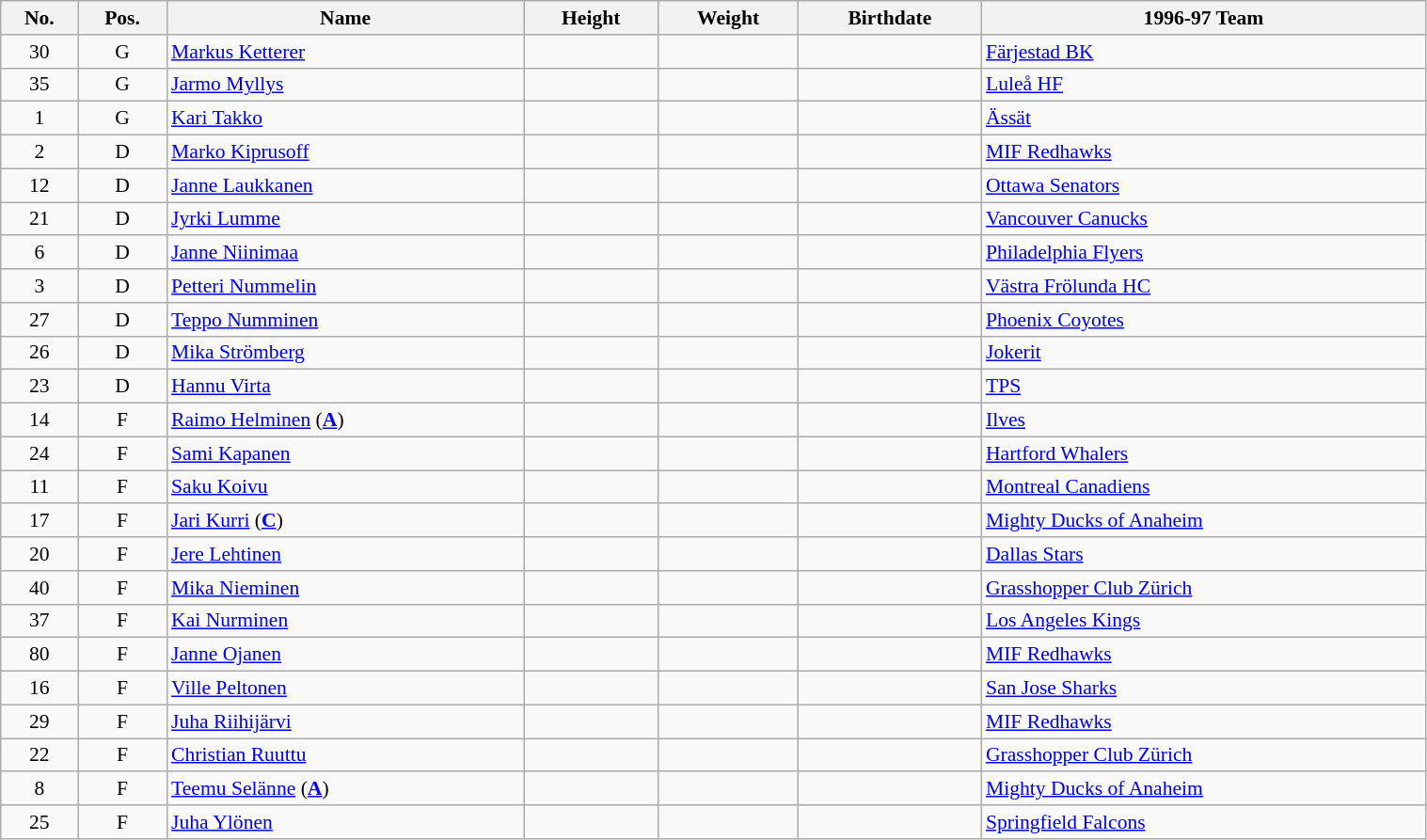<table class="wikitable sortable" width="80%" style="font-size: 90%; text-align: center;">
<tr>
<th>No.</th>
<th>Pos.</th>
<th>Name</th>
<th>Height</th>
<th>Weight</th>
<th>Birthdate</th>
<th>1996-97 Team</th>
</tr>
<tr>
<td>30</td>
<td>G</td>
<td style="text-align:left;"><a href='#'>Markus Ketterer</a></td>
<td></td>
<td></td>
<td style="text-align:right;"></td>
<td style="text-align:left;"> <a href='#'>Färjestad BK</a></td>
</tr>
<tr>
<td>35</td>
<td>G</td>
<td style="text-align:left;"><a href='#'>Jarmo Myllys</a></td>
<td></td>
<td></td>
<td style="text-align:right;"></td>
<td style="text-align:left;"> <a href='#'>Luleå HF</a></td>
</tr>
<tr>
<td>1</td>
<td>G</td>
<td style="text-align:left;"><a href='#'>Kari Takko</a></td>
<td></td>
<td></td>
<td style="text-align:right;"></td>
<td style="text-align:left;"> <a href='#'>Ässät</a></td>
</tr>
<tr>
<td>2</td>
<td>D</td>
<td style="text-align:left;"><a href='#'>Marko Kiprusoff</a></td>
<td></td>
<td></td>
<td style="text-align:right;"></td>
<td style="text-align:left;"> <a href='#'>MIF Redhawks</a></td>
</tr>
<tr>
<td>12</td>
<td>D</td>
<td style="text-align:left;"><a href='#'>Janne Laukkanen</a></td>
<td></td>
<td></td>
<td style="text-align:right;"></td>
<td style="text-align:left;"> <a href='#'>Ottawa Senators</a></td>
</tr>
<tr>
<td>21</td>
<td>D</td>
<td style="text-align:left;"><a href='#'>Jyrki Lumme</a></td>
<td></td>
<td></td>
<td style="text-align:right;"></td>
<td style="text-align:left;"> <a href='#'>Vancouver Canucks</a></td>
</tr>
<tr>
<td>6</td>
<td>D</td>
<td style="text-align:left;"><a href='#'>Janne Niinimaa</a></td>
<td></td>
<td></td>
<td style="text-align:right;"></td>
<td style="text-align:left;"> <a href='#'>Philadelphia Flyers</a></td>
</tr>
<tr>
<td>3</td>
<td>D</td>
<td style="text-align:left;"><a href='#'>Petteri Nummelin</a></td>
<td></td>
<td></td>
<td style="text-align:right;"></td>
<td style="text-align:left;"> <a href='#'>Västra Frölunda HC</a></td>
</tr>
<tr>
<td>27</td>
<td>D</td>
<td style="text-align:left;"><a href='#'>Teppo Numminen</a></td>
<td></td>
<td></td>
<td style="text-align:right;"></td>
<td style="text-align:left;"> <a href='#'>Phoenix Coyotes</a></td>
</tr>
<tr>
<td>26</td>
<td>D</td>
<td style="text-align:left;"><a href='#'>Mika Strömberg</a></td>
<td></td>
<td></td>
<td style="text-align:right;"></td>
<td style="text-align:left;"> <a href='#'>Jokerit</a></td>
</tr>
<tr>
<td>23</td>
<td>D</td>
<td style="text-align:left;"><a href='#'>Hannu Virta</a></td>
<td></td>
<td></td>
<td style="text-align:right;"></td>
<td style="text-align:left;"> <a href='#'>TPS</a></td>
</tr>
<tr>
<td>14</td>
<td>F</td>
<td style="text-align:left;"><a href='#'>Raimo Helminen</a> (<strong><a href='#'>A</a></strong>)</td>
<td></td>
<td></td>
<td style="text-align:right;"></td>
<td style="text-align:left;"> <a href='#'>Ilves</a></td>
</tr>
<tr>
<td>24</td>
<td>F</td>
<td style="text-align:left;"><a href='#'>Sami Kapanen</a></td>
<td></td>
<td></td>
<td style="text-align:right;"></td>
<td style="text-align:left;"> <a href='#'>Hartford Whalers</a></td>
</tr>
<tr>
<td>11</td>
<td>F</td>
<td style="text-align:left;"><a href='#'>Saku Koivu</a></td>
<td></td>
<td></td>
<td style="text-align:right;"></td>
<td style="text-align:left;"> <a href='#'>Montreal Canadiens</a></td>
</tr>
<tr>
<td>17</td>
<td>F</td>
<td style="text-align:left;"><a href='#'>Jari Kurri</a> (<strong><a href='#'>C</a></strong>)</td>
<td></td>
<td></td>
<td style="text-align:right;"></td>
<td style="text-align:left;"> <a href='#'>Mighty Ducks of Anaheim</a></td>
</tr>
<tr>
<td>20</td>
<td>F</td>
<td style="text-align:left;"><a href='#'>Jere Lehtinen</a></td>
<td></td>
<td></td>
<td style="text-align:right;"></td>
<td style="text-align:left;"> <a href='#'>Dallas Stars</a></td>
</tr>
<tr>
<td>40</td>
<td>F</td>
<td style="text-align:left;"><a href='#'>Mika Nieminen</a></td>
<td></td>
<td></td>
<td style="text-align:right;"></td>
<td style="text-align:left;"> <a href='#'>Grasshopper Club Zürich</a></td>
</tr>
<tr>
<td>37</td>
<td>F</td>
<td style="text-align:left;"><a href='#'>Kai Nurminen</a></td>
<td></td>
<td></td>
<td style="text-align:right;"></td>
<td style="text-align:left;"> <a href='#'>Los Angeles Kings</a></td>
</tr>
<tr>
<td>80</td>
<td>F</td>
<td style="text-align:left;"><a href='#'>Janne Ojanen</a></td>
<td></td>
<td></td>
<td style="text-align:right;"></td>
<td style="text-align:left;"> <a href='#'>MIF Redhawks</a></td>
</tr>
<tr>
<td>16</td>
<td>F</td>
<td style="text-align:left;"><a href='#'>Ville Peltonen</a></td>
<td></td>
<td></td>
<td style="text-align:right;"></td>
<td style="text-align:left;"> <a href='#'>San Jose Sharks</a></td>
</tr>
<tr>
<td>29</td>
<td>F</td>
<td style="text-align:left;"><a href='#'>Juha Riihijärvi</a></td>
<td></td>
<td></td>
<td style="text-align:right;"></td>
<td style="text-align:left;"> <a href='#'>MIF Redhawks</a></td>
</tr>
<tr>
<td>22</td>
<td>F</td>
<td style="text-align:left;"><a href='#'>Christian Ruuttu</a></td>
<td></td>
<td></td>
<td style="text-align:right;"></td>
<td style="text-align:left;"> <a href='#'>Grasshopper Club Zürich</a></td>
</tr>
<tr>
<td>8</td>
<td>F</td>
<td style="text-align:left;"><a href='#'>Teemu Selänne</a> (<strong><a href='#'>A</a></strong>)</td>
<td></td>
<td></td>
<td style="text-align:right;"></td>
<td style="text-align:left;"> <a href='#'>Mighty Ducks of Anaheim</a></td>
</tr>
<tr>
<td>25</td>
<td>F</td>
<td style="text-align:left;"><a href='#'>Juha Ylönen</a></td>
<td></td>
<td></td>
<td style="text-align:right;"></td>
<td style="text-align:left;"> <a href='#'>Springfield Falcons</a></td>
</tr>
</table>
